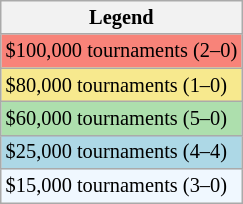<table class="wikitable" style="font-size:85%">
<tr>
<th>Legend</th>
</tr>
<tr style="background:#f88379;">
<td>$100,000 tournaments (2–0)</td>
</tr>
<tr style="background:#f7e98e;">
<td>$80,000 tournaments (1–0)</td>
</tr>
<tr style="background:#addfad;">
<td>$60,000 tournaments (5–0)</td>
</tr>
<tr style="background:lightblue;">
<td>$25,000 tournaments (4–4)</td>
</tr>
<tr style="background:#f0f8ff;">
<td>$15,000 tournaments (3–0)</td>
</tr>
</table>
